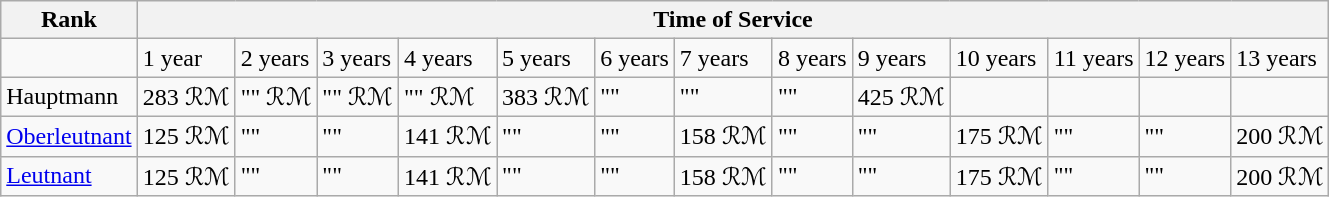<table class="wikitable mw-collapsible">
<tr>
<th>Rank</th>
<th colspan="13">Time of Service</th>
</tr>
<tr>
<td></td>
<td>1 year</td>
<td>2 years</td>
<td>3 years</td>
<td>4 years</td>
<td>5 years</td>
<td>6 years</td>
<td>7 years</td>
<td>8 years</td>
<td>9 years</td>
<td>10 years</td>
<td>11 years</td>
<td>12 years</td>
<td>13 years</td>
</tr>
<tr>
<td>Hauptmann</td>
<td>283 ℛℳ</td>
<td>"" ℛℳ</td>
<td>"" ℛℳ</td>
<td>"" ℛℳ</td>
<td>383 ℛℳ</td>
<td>""</td>
<td>""</td>
<td>""</td>
<td>425 ℛℳ</td>
<td></td>
<td></td>
<td></td>
<td></td>
</tr>
<tr>
<td><a href='#'>Oberleutnant</a></td>
<td>125 ℛℳ</td>
<td>""</td>
<td>""</td>
<td>141 ℛℳ</td>
<td>""</td>
<td>""</td>
<td>158 ℛℳ</td>
<td>""</td>
<td>""</td>
<td>175 ℛℳ</td>
<td>""</td>
<td>""</td>
<td>200 ℛℳ</td>
</tr>
<tr>
<td><a href='#'>Leutnant</a></td>
<td>125 ℛℳ</td>
<td>""</td>
<td>""</td>
<td>141 ℛℳ</td>
<td>""</td>
<td>""</td>
<td>158 ℛℳ</td>
<td>""</td>
<td>""</td>
<td>175 ℛℳ</td>
<td>""</td>
<td>""</td>
<td>200 ℛℳ</td>
</tr>
</table>
